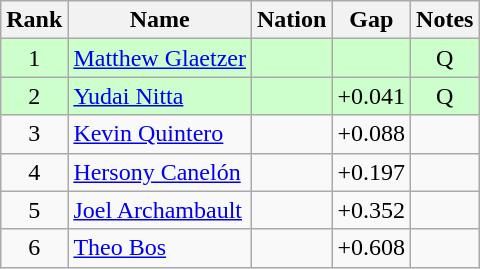<table class="wikitable sortable" style="text-align:center">
<tr>
<th>Rank</th>
<th>Name</th>
<th>Nation</th>
<th>Gap</th>
<th>Notes</th>
</tr>
<tr bgcolor=ccffcc>
<td>1</td>
<td align=left><a href='#'>Matthew Glaetzer</a></td>
<td align=left></td>
<td></td>
<td>Q</td>
</tr>
<tr bgcolor=ccffcc>
<td>2</td>
<td align=left><a href='#'>Yudai Nitta</a></td>
<td align=left></td>
<td>+0.041</td>
<td>Q</td>
</tr>
<tr>
<td>3</td>
<td align=left><a href='#'>Kevin Quintero</a></td>
<td align=left></td>
<td>+0.088</td>
<td></td>
</tr>
<tr>
<td>4</td>
<td align=left><a href='#'>Hersony Canelón</a></td>
<td align=left></td>
<td>+0.197</td>
<td></td>
</tr>
<tr>
<td>5</td>
<td align=left><a href='#'>Joel Archambault</a></td>
<td align=left></td>
<td>+0.352</td>
<td></td>
</tr>
<tr>
<td>6</td>
<td align=left><a href='#'>Theo Bos</a></td>
<td align=left></td>
<td>+0.608</td>
<td></td>
</tr>
</table>
